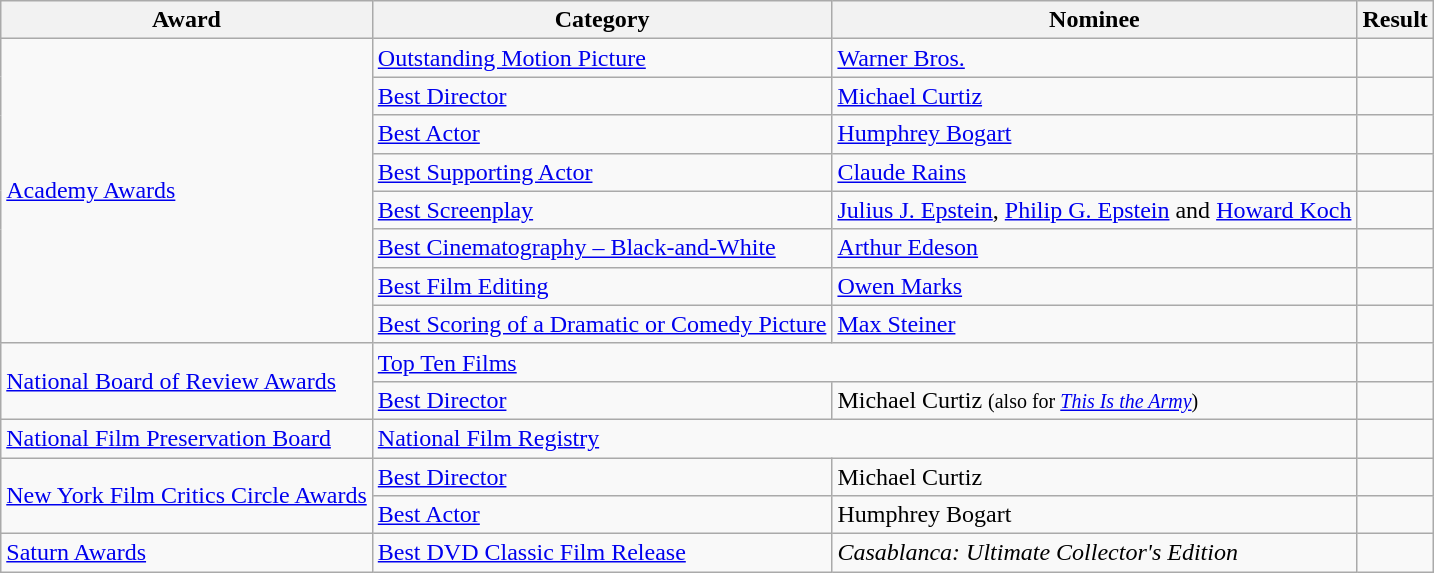<table class="wikitable">
<tr>
<th>Award</th>
<th>Category</th>
<th>Nominee</th>
<th>Result</th>
</tr>
<tr>
<td rowspan="8"><a href='#'>Academy Awards</a></td>
<td><a href='#'>Outstanding Motion Picture</a></td>
<td><a href='#'>Warner Bros.</a></td>
<td></td>
</tr>
<tr>
<td><a href='#'>Best Director</a></td>
<td><a href='#'>Michael Curtiz</a></td>
<td></td>
</tr>
<tr>
<td><a href='#'>Best Actor</a></td>
<td><a href='#'>Humphrey Bogart</a></td>
<td></td>
</tr>
<tr>
<td><a href='#'>Best Supporting Actor</a></td>
<td><a href='#'>Claude Rains</a></td>
<td></td>
</tr>
<tr>
<td><a href='#'>Best Screenplay</a></td>
<td><a href='#'>Julius J. Epstein</a>, <a href='#'>Philip G. Epstein</a> and <a href='#'>Howard Koch</a></td>
<td></td>
</tr>
<tr>
<td><a href='#'>Best Cinematography – Black-and-White</a></td>
<td><a href='#'>Arthur Edeson</a></td>
<td></td>
</tr>
<tr>
<td><a href='#'>Best Film Editing</a></td>
<td><a href='#'>Owen Marks</a></td>
<td></td>
</tr>
<tr>
<td><a href='#'>Best Scoring of a Dramatic or Comedy Picture</a></td>
<td><a href='#'>Max Steiner</a></td>
<td></td>
</tr>
<tr>
<td rowspan="2"><a href='#'>National Board of Review Awards</a></td>
<td colspan="2"><a href='#'>Top Ten Films</a></td>
<td></td>
</tr>
<tr>
<td><a href='#'>Best Director</a></td>
<td>Michael Curtiz <small>(also for <em><a href='#'>This Is the Army</a></em>)</small></td>
<td></td>
</tr>
<tr>
<td><a href='#'>National Film Preservation Board</a></td>
<td colspan="2"><a href='#'>National Film Registry</a></td>
<td></td>
</tr>
<tr>
<td rowspan="2"><a href='#'>New York Film Critics Circle Awards</a></td>
<td><a href='#'>Best Director</a></td>
<td>Michael Curtiz</td>
<td></td>
</tr>
<tr>
<td><a href='#'>Best Actor</a></td>
<td>Humphrey Bogart</td>
<td></td>
</tr>
<tr>
<td><a href='#'>Saturn Awards</a></td>
<td><a href='#'>Best DVD Classic Film Release</a></td>
<td><em>Casablanca: Ultimate Collector's Edition</em></td>
<td></td>
</tr>
</table>
